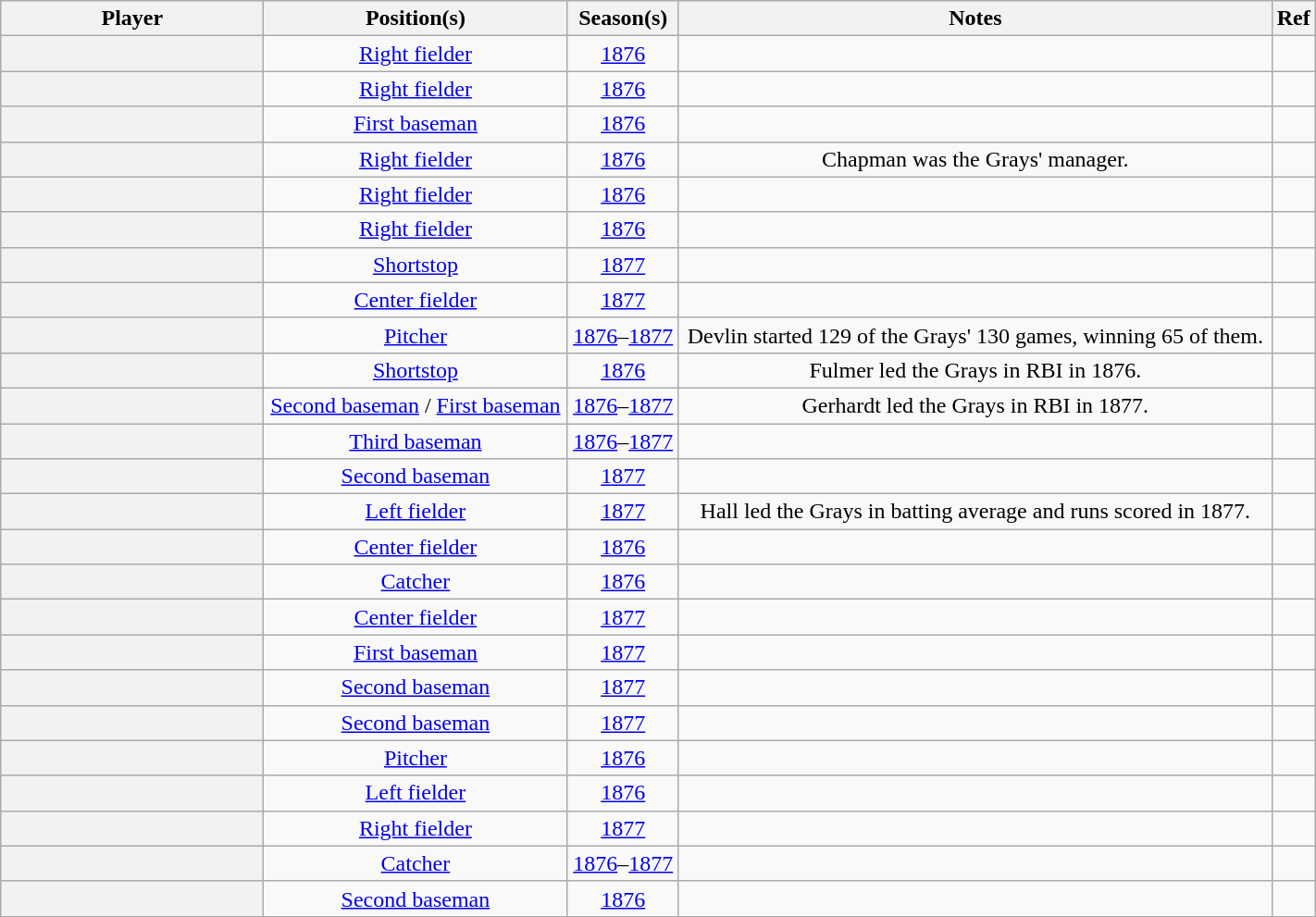<table class="wikitable sortable plainrowheaders" width="75%" style="text-align:center">
<tr>
<th scope="col" width="20%">Player</th>
<th scope="col">Position(s)</th>
<th scope="col">Season(s)</th>
<th scope="col" class="unsortable">Notes</th>
<th scope="col" class="unsortable" width="3%">Ref</th>
</tr>
<tr>
<th scope="row"></th>
<td><a href='#'>Right fielder</a></td>
<td><a href='#'>1876</a></td>
<td></td>
<td align=center></td>
</tr>
<tr>
<th scope="row"></th>
<td><a href='#'>Right fielder</a></td>
<td><a href='#'>1876</a></td>
<td></td>
<td align=center></td>
</tr>
<tr>
<th scope="row"></th>
<td><a href='#'>First baseman</a></td>
<td><a href='#'>1876</a></td>
<td></td>
<td align=center></td>
</tr>
<tr>
<th scope="row"></th>
<td><a href='#'>Right fielder</a></td>
<td><a href='#'>1876</a></td>
<td>Chapman was the Grays' manager.</td>
<td align=center></td>
</tr>
<tr>
<th scope="row"></th>
<td><a href='#'>Right fielder</a></td>
<td><a href='#'>1876</a></td>
<td></td>
<td align=center></td>
</tr>
<tr>
<th scope="row"></th>
<td><a href='#'>Right fielder</a></td>
<td><a href='#'>1876</a></td>
<td></td>
<td align=center></td>
</tr>
<tr>
<th scope="row"></th>
<td><a href='#'>Shortstop</a></td>
<td><a href='#'>1877</a></td>
<td></td>
<td align=center></td>
</tr>
<tr>
<th scope="row"></th>
<td><a href='#'>Center fielder</a></td>
<td><a href='#'>1877</a></td>
<td></td>
<td align=center></td>
</tr>
<tr>
<th scope="row"></th>
<td><a href='#'>Pitcher</a></td>
<td><a href='#'>1876</a>–<a href='#'>1877</a></td>
<td>Devlin started 129 of the Grays' 130 games, winning 65 of them.</td>
<td align=center></td>
</tr>
<tr>
<th scope="row"></th>
<td><a href='#'>Shortstop</a></td>
<td><a href='#'>1876</a></td>
<td>Fulmer led the Grays in RBI in 1876.</td>
<td align=center></td>
</tr>
<tr>
<th scope="row"></th>
<td><a href='#'>Second baseman</a> / <a href='#'>First baseman</a></td>
<td><a href='#'>1876</a>–<a href='#'>1877</a></td>
<td>Gerhardt led the Grays in RBI in 1877.</td>
<td align=center></td>
</tr>
<tr>
<th scope="row"></th>
<td><a href='#'>Third baseman</a></td>
<td><a href='#'>1876</a>–<a href='#'>1877</a></td>
<td></td>
<td align=center></td>
</tr>
<tr>
<th scope="row"></th>
<td><a href='#'>Second baseman</a></td>
<td><a href='#'>1877</a></td>
<td></td>
<td align=center></td>
</tr>
<tr>
<th scope="row"></th>
<td><a href='#'>Left fielder</a></td>
<td><a href='#'>1877</a></td>
<td>Hall led the Grays in batting average and runs scored in 1877.</td>
<td align=center></td>
</tr>
<tr>
<th scope="row"></th>
<td><a href='#'>Center fielder</a></td>
<td><a href='#'>1876</a></td>
<td></td>
<td align=center></td>
</tr>
<tr>
<th scope="row"></th>
<td><a href='#'>Catcher</a></td>
<td><a href='#'>1876</a></td>
<td></td>
<td align=center></td>
</tr>
<tr>
<th scope="row"></th>
<td><a href='#'>Center fielder</a></td>
<td><a href='#'>1877</a></td>
<td></td>
<td align=center></td>
</tr>
<tr>
<th scope="row"></th>
<td><a href='#'>First baseman</a></td>
<td><a href='#'>1877</a></td>
<td></td>
<td align=center></td>
</tr>
<tr>
<th scope="row"></th>
<td><a href='#'>Second baseman</a></td>
<td><a href='#'>1877</a></td>
<td></td>
<td align=center></td>
</tr>
<tr>
<th scope="row"></th>
<td><a href='#'>Second baseman</a></td>
<td><a href='#'>1877</a></td>
<td></td>
<td align=center></td>
</tr>
<tr>
<th scope="row"></th>
<td><a href='#'>Pitcher</a></td>
<td><a href='#'>1876</a></td>
<td></td>
<td align=center></td>
</tr>
<tr>
<th scope="row"></th>
<td><a href='#'>Left fielder</a></td>
<td><a href='#'>1876</a></td>
<td></td>
<td align=center></td>
</tr>
<tr>
<th scope="row"></th>
<td><a href='#'>Right fielder</a></td>
<td><a href='#'>1877</a></td>
<td></td>
<td align=center></td>
</tr>
<tr>
<th scope="row"></th>
<td><a href='#'>Catcher</a></td>
<td><a href='#'>1876</a>–<a href='#'>1877</a></td>
<td></td>
<td align=center></td>
</tr>
<tr>
<th scope="row"></th>
<td><a href='#'>Second baseman</a></td>
<td><a href='#'>1876</a></td>
<td></td>
<td align=center></td>
</tr>
</table>
